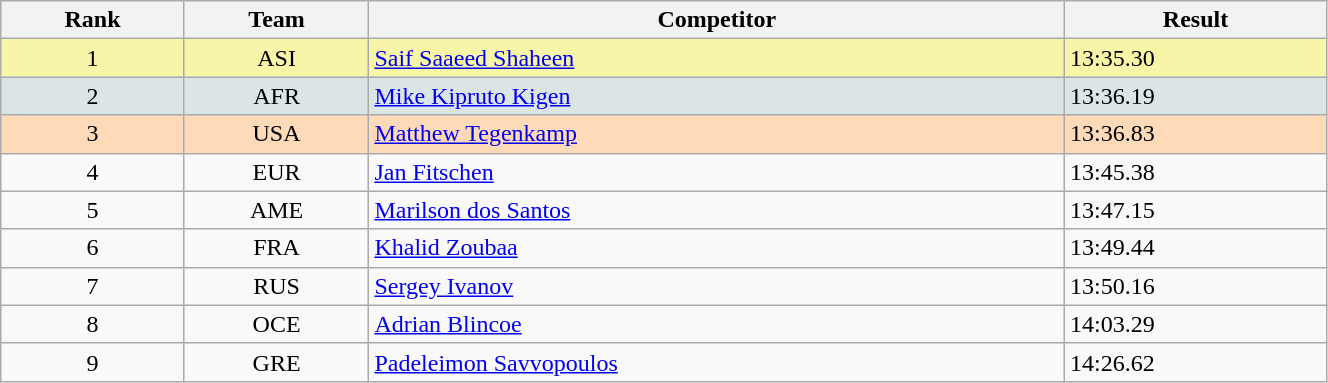<table class="wikitable" width=70% style=text-align:center>
<tr>
<th>Rank</th>
<th>Team</th>
<th>Competitor</th>
<th>Result</th>
</tr>
<tr bgcolor="#F7F6A8">
<td>1</td>
<td>ASI</td>
<td align="left"><a href='#'>Saif Saaeed Shaheen</a></td>
<td align="left">13:35.30</td>
</tr>
<tr bgcolor="#DCE5E5">
<td>2</td>
<td>AFR</td>
<td align="left"><a href='#'>Mike Kipruto Kigen</a></td>
<td align="left">13:36.19</td>
</tr>
<tr bgcolor="#FFDAB9">
<td>3</td>
<td>USA</td>
<td align="left"><a href='#'>Matthew Tegenkamp</a></td>
<td align="left">13:36.83</td>
</tr>
<tr>
<td>4</td>
<td>EUR</td>
<td align="left"><a href='#'>Jan Fitschen</a></td>
<td align="left">13:45.38</td>
</tr>
<tr>
<td>5</td>
<td>AME</td>
<td align="left"><a href='#'>Marilson dos Santos</a></td>
<td align="left">13:47.15</td>
</tr>
<tr>
<td>6</td>
<td>FRA</td>
<td align="left"><a href='#'>Khalid Zoubaa</a></td>
<td align="left">13:49.44</td>
</tr>
<tr>
<td>7</td>
<td>RUS</td>
<td align="left"><a href='#'>Sergey Ivanov</a></td>
<td align="left">13:50.16</td>
</tr>
<tr>
<td>8</td>
<td>OCE</td>
<td align="left"><a href='#'>Adrian Blincoe</a></td>
<td align="left">14:03.29</td>
</tr>
<tr>
<td>9</td>
<td>GRE</td>
<td align="left"><a href='#'>Padeleimon Savvopoulos</a></td>
<td align="left">14:26.62</td>
</tr>
</table>
